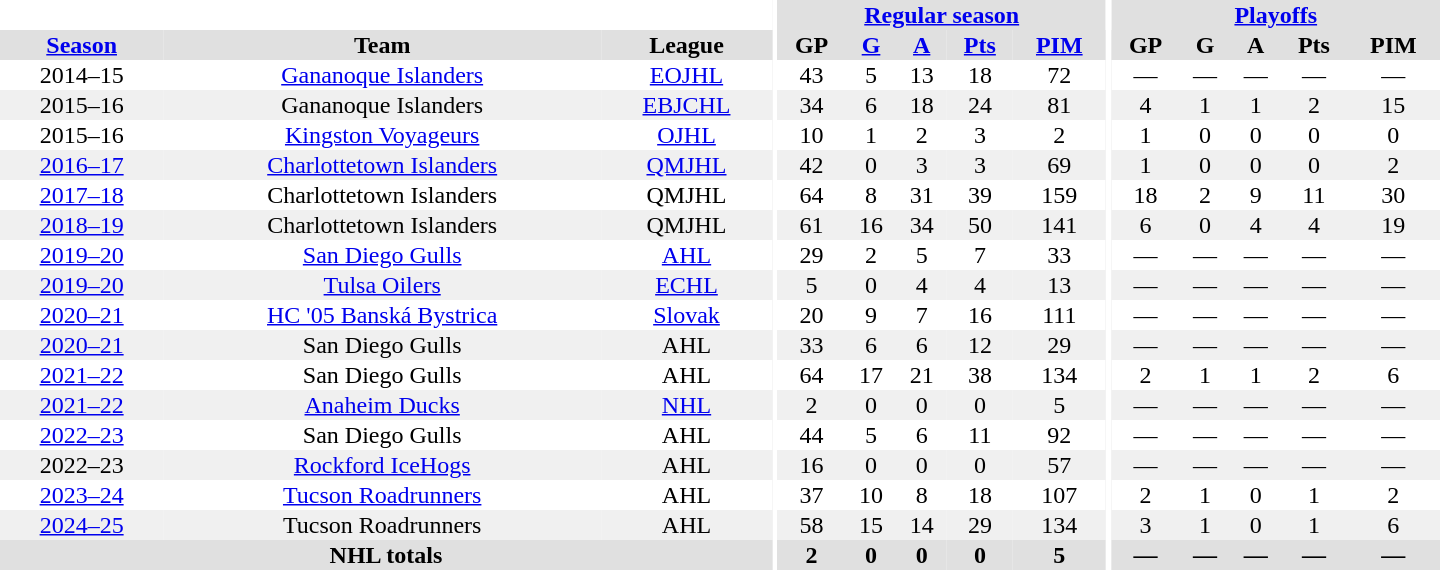<table border="0" cellpadding="1" cellspacing="0" style="text-align:center; width:60em">
<tr bgcolor="#e0e0e0">
<th colspan="3" bgcolor="#ffffff"></th>
<th rowspan="99" bgcolor="#ffffff"></th>
<th colspan="5"><a href='#'>Regular season</a></th>
<th rowspan="99" bgcolor="#ffffff"></th>
<th colspan="5"><a href='#'>Playoffs</a></th>
</tr>
<tr bgcolor="#e0e0e0">
<th><a href='#'>Season</a></th>
<th>Team</th>
<th>League</th>
<th>GP</th>
<th><a href='#'>G</a></th>
<th><a href='#'>A</a></th>
<th><a href='#'>Pts</a></th>
<th><a href='#'>PIM</a></th>
<th>GP</th>
<th>G</th>
<th>A</th>
<th>Pts</th>
<th>PIM</th>
</tr>
<tr>
<td>2014–15</td>
<td><a href='#'>Gananoque Islanders</a></td>
<td><a href='#'>EOJHL</a></td>
<td>43</td>
<td>5</td>
<td>13</td>
<td>18</td>
<td>72</td>
<td>—</td>
<td>—</td>
<td>—</td>
<td>—</td>
<td>—</td>
</tr>
<tr bgcolor="#f0f0f0">
<td>2015–16</td>
<td>Gananoque Islanders</td>
<td><a href='#'>EBJCHL</a></td>
<td>34</td>
<td>6</td>
<td>18</td>
<td>24</td>
<td>81</td>
<td>4</td>
<td>1</td>
<td>1</td>
<td>2</td>
<td>15</td>
</tr>
<tr>
<td>2015–16</td>
<td><a href='#'>Kingston Voyageurs</a></td>
<td><a href='#'>OJHL</a></td>
<td>10</td>
<td>1</td>
<td>2</td>
<td>3</td>
<td>2</td>
<td>1</td>
<td>0</td>
<td>0</td>
<td>0</td>
<td>0</td>
</tr>
<tr bgcolor="#f0f0f0">
<td><a href='#'>2016–17</a></td>
<td><a href='#'>Charlottetown Islanders</a></td>
<td><a href='#'>QMJHL</a></td>
<td>42</td>
<td>0</td>
<td>3</td>
<td>3</td>
<td>69</td>
<td>1</td>
<td>0</td>
<td>0</td>
<td>0</td>
<td>2</td>
</tr>
<tr>
<td><a href='#'>2017–18</a></td>
<td>Charlottetown Islanders</td>
<td>QMJHL</td>
<td>64</td>
<td>8</td>
<td>31</td>
<td>39</td>
<td>159</td>
<td>18</td>
<td>2</td>
<td>9</td>
<td>11</td>
<td>30</td>
</tr>
<tr bgcolor="#f0f0f0">
<td><a href='#'>2018–19</a></td>
<td>Charlottetown Islanders</td>
<td>QMJHL</td>
<td>61</td>
<td>16</td>
<td>34</td>
<td>50</td>
<td>141</td>
<td>6</td>
<td>0</td>
<td>4</td>
<td>4</td>
<td>19</td>
</tr>
<tr>
<td><a href='#'>2019–20</a></td>
<td><a href='#'>San Diego Gulls</a></td>
<td><a href='#'>AHL</a></td>
<td>29</td>
<td>2</td>
<td>5</td>
<td>7</td>
<td>33</td>
<td>—</td>
<td>—</td>
<td>—</td>
<td>—</td>
<td>—</td>
</tr>
<tr bgcolor="#f0f0f0">
<td><a href='#'>2019–20</a></td>
<td><a href='#'>Tulsa Oilers</a></td>
<td><a href='#'>ECHL</a></td>
<td>5</td>
<td>0</td>
<td>4</td>
<td>4</td>
<td>13</td>
<td>—</td>
<td>—</td>
<td>—</td>
<td>—</td>
<td>—</td>
</tr>
<tr>
<td><a href='#'>2020–21</a></td>
<td><a href='#'>HC '05 Banská Bystrica</a></td>
<td><a href='#'>Slovak</a></td>
<td>20</td>
<td>9</td>
<td>7</td>
<td>16</td>
<td>111</td>
<td>—</td>
<td>—</td>
<td>—</td>
<td>—</td>
<td>—</td>
</tr>
<tr bgcolor="#f0f0f0">
<td><a href='#'>2020–21</a></td>
<td>San Diego Gulls</td>
<td>AHL</td>
<td>33</td>
<td>6</td>
<td>6</td>
<td>12</td>
<td>29</td>
<td>—</td>
<td>—</td>
<td>—</td>
<td>—</td>
<td>—</td>
</tr>
<tr>
<td><a href='#'>2021–22</a></td>
<td>San Diego Gulls</td>
<td>AHL</td>
<td>64</td>
<td>17</td>
<td>21</td>
<td>38</td>
<td>134</td>
<td>2</td>
<td>1</td>
<td>1</td>
<td>2</td>
<td>6</td>
</tr>
<tr bgcolor="#f0f0f0">
<td><a href='#'>2021–22</a></td>
<td><a href='#'>Anaheim Ducks</a></td>
<td><a href='#'>NHL</a></td>
<td>2</td>
<td>0</td>
<td>0</td>
<td>0</td>
<td>5</td>
<td>—</td>
<td>—</td>
<td>—</td>
<td>—</td>
<td>—</td>
</tr>
<tr>
<td><a href='#'>2022–23</a></td>
<td>San Diego Gulls</td>
<td>AHL</td>
<td>44</td>
<td>5</td>
<td>6</td>
<td>11</td>
<td>92</td>
<td>—</td>
<td>—</td>
<td>—</td>
<td>—</td>
<td>—</td>
</tr>
<tr bgcolor="#f0f0f0">
<td>2022–23</td>
<td><a href='#'>Rockford IceHogs</a></td>
<td>AHL</td>
<td>16</td>
<td>0</td>
<td>0</td>
<td>0</td>
<td>57</td>
<td>—</td>
<td>—</td>
<td>—</td>
<td>—</td>
<td>—</td>
</tr>
<tr>
<td><a href='#'>2023–24</a></td>
<td><a href='#'>Tucson Roadrunners</a></td>
<td>AHL</td>
<td>37</td>
<td>10</td>
<td>8</td>
<td>18</td>
<td>107</td>
<td>2</td>
<td>1</td>
<td>0</td>
<td>1</td>
<td>2</td>
</tr>
<tr bgcolor="#f0f0f0">
<td><a href='#'>2024–25</a></td>
<td>Tucson Roadrunners</td>
<td>AHL</td>
<td>58</td>
<td>15</td>
<td>14</td>
<td>29</td>
<td>134</td>
<td>3</td>
<td>1</td>
<td>0</td>
<td>1</td>
<td>6</td>
</tr>
<tr bgcolor="#e0e0e0">
<th colspan="3">NHL totals</th>
<th>2</th>
<th>0</th>
<th>0</th>
<th>0</th>
<th>5</th>
<th>—</th>
<th>—</th>
<th>—</th>
<th>—</th>
<th>—</th>
</tr>
</table>
